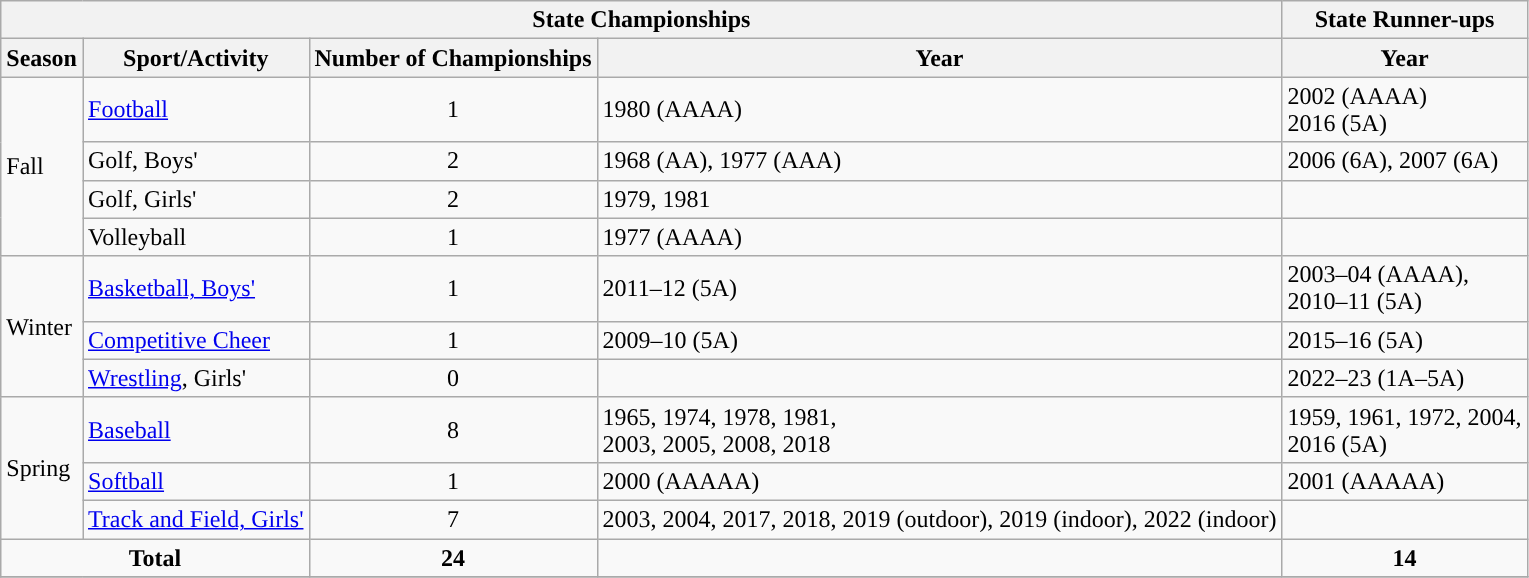<table class="wikitable">
<tr>
<th colspan="4">State Championships</th>
<th>State Runner-ups</th>
</tr>
<tr>
<th>Season</th>
<th>Sport/Activity</th>
<th>Number of Championships</th>
<th>Year</th>
<th>Year</th>
</tr>
<tr>
<td rowspan="4">Fall</td>
<td><a href='#'>Football</a></td>
<td align="center">1</td>
<td>1980 (AAAA)</td>
<td>2002 (AAAA)<br>2016 (5A)</td>
</tr>
<tr>
<td>Golf, Boys'</td>
<td align="center">2</td>
<td>1968 (AA), 1977 (AAA)</td>
<td>2006 (6A), 2007 (6A)</td>
</tr>
<tr>
<td>Golf, Girls'</td>
<td align="center">2</td>
<td>1979, 1981</td>
<td></td>
</tr>
<tr>
<td>Volleyball</td>
<td align="center">1</td>
<td>1977 (AAAA)</td>
<td></td>
</tr>
<tr>
<td rowspan="3">Winter</td>
<td><a href='#'>Basketball, Boys'</a></td>
<td align="center">1</td>
<td>2011–12 (5A)</td>
<td>2003–04 (AAAA),<br> 2010–11 (5A)</td>
</tr>
<tr>
<td><a href='#'>Competitive Cheer</a></td>
<td align="center">1</td>
<td>2009–10 (5A)</td>
<td>2015–16 (5A)</td>
</tr>
<tr>
<td><a href='#'>Wrestling</a>, Girls'</td>
<td align="center">0</td>
<td></td>
<td>2022–23 (1A–5A)</td>
</tr>
<tr>
<td rowspan="3">Spring</td>
<td><a href='#'>Baseball</a></td>
<td align="center">8</td>
<td>1965, 1974, 1978, 1981,<br>2003, 2005, 2008, 2018</td>
<td>1959, 1961, 1972, 2004,<br>2016 (5A)</td>
</tr>
<tr>
<td><a href='#'>Softball</a></td>
<td align="center">1</td>
<td>2000 (AAAAA)</td>
<td>2001 (AAAAA)</td>
</tr>
<tr>
<td><a href='#'>Track and Field, Girls'</a></td>
<td align="center">7</td>
<td>2003, 2004, 2017, 2018, 2019 (outdoor), 2019 (indoor), 2022 (indoor)</td>
<td></td>
</tr>
<tr>
<td align="center" colspan="2"><strong>Total</strong></td>
<td align="center"><strong>24</strong></td>
<td></td>
<td align="center"><strong>14</strong></td>
</tr>
<tr>
</tr>
</table>
